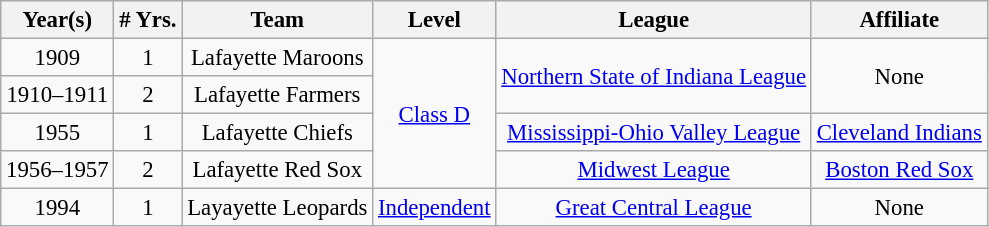<table class="wikitable" style="text-align:center; font-size: 95%;">
<tr>
<th>Year(s)</th>
<th># Yrs.</th>
<th>Team</th>
<th>Level</th>
<th>League</th>
<th>Affiliate</th>
</tr>
<tr>
<td>1909</td>
<td>1</td>
<td>Lafayette Maroons</td>
<td rowspan=4><a href='#'>Class D</a></td>
<td rowspan=2><a href='#'>Northern State of Indiana League</a></td>
<td rowspan=2>None</td>
</tr>
<tr>
<td>1910–1911</td>
<td>2</td>
<td>Lafayette Farmers</td>
</tr>
<tr>
<td>1955</td>
<td>1</td>
<td>Lafayette Chiefs</td>
<td><a href='#'>Mississippi-Ohio Valley League</a></td>
<td><a href='#'>Cleveland Indians</a></td>
</tr>
<tr>
<td>1956–1957</td>
<td>2</td>
<td>Lafayette Red Sox</td>
<td><a href='#'>Midwest League</a></td>
<td><a href='#'>Boston Red Sox</a></td>
</tr>
<tr>
<td>1994</td>
<td>1</td>
<td>Layayette Leopards</td>
<td><a href='#'>Independent</a></td>
<td><a href='#'>Great Central League</a></td>
<td>None</td>
</tr>
</table>
